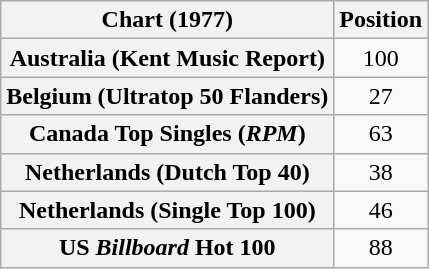<table class="wikitable sortable plainrowheaders" style="text-align:center">
<tr>
<th scope="col">Chart (1977)</th>
<th scope="col">Position</th>
</tr>
<tr>
<th scope="row">Australia (Kent Music Report)</th>
<td>100</td>
</tr>
<tr>
<th scope="row">Belgium (Ultratop 50 Flanders)</th>
<td>27</td>
</tr>
<tr>
<th scope="row">Canada Top Singles (<em>RPM</em>)</th>
<td>63</td>
</tr>
<tr>
<th scope="row">Netherlands (Dutch Top 40)</th>
<td>38</td>
</tr>
<tr>
<th scope="row">Netherlands (Single Top 100)</th>
<td>46</td>
</tr>
<tr>
<th scope="row">US <em>Billboard</em> Hot 100</th>
<td>88</td>
</tr>
</table>
